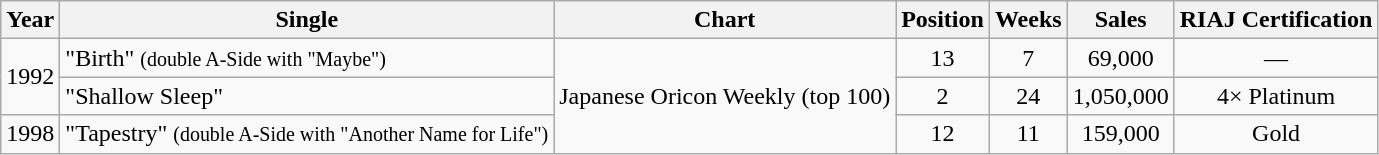<table class="wikitable" border="1">
<tr>
<th>Year</th>
<th>Single</th>
<th>Chart</th>
<th>Position</th>
<th>Weeks</th>
<th>Sales</th>
<th>RIAJ Certification</th>
</tr>
<tr>
<td rowspan=2>1992</td>
<td>"Birth" <small>(double A-Side with "Maybe")</small></td>
<td rowspan=3>Japanese Oricon Weekly (top 100)</td>
<td align="center">13</td>
<td align="center">7</td>
<td align="center">69,000</td>
<td align="center">—</td>
</tr>
<tr>
<td>"Shallow Sleep"</td>
<td align="center">2</td>
<td align="center">24</td>
<td align="center">1,050,000</td>
<td align="center">4× Platinum</td>
</tr>
<tr>
<td>1998</td>
<td>"Tapestry" <small>(double A-Side with "Another Name for Life")</small></td>
<td align="center">12</td>
<td align="center">11</td>
<td align="center">159,000</td>
<td align="center">Gold</td>
</tr>
</table>
